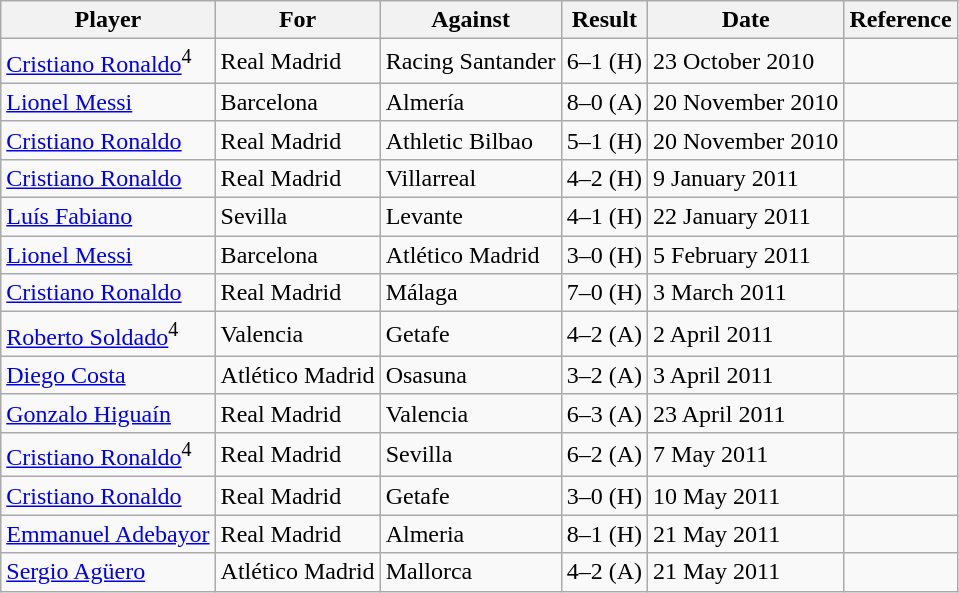<table class="wikitable sortable">
<tr>
<th>Player</th>
<th>For</th>
<th>Against</th>
<th>Result</th>
<th>Date</th>
<th>Reference</th>
</tr>
<tr>
<td> <a href='#'>Cristiano Ronaldo</a><sup>4</sup></td>
<td>Real Madrid</td>
<td>Racing Santander</td>
<td style="text-align:center">6–1 (H)</td>
<td>23 October 2010</td>
<td></td>
</tr>
<tr>
<td> <a href='#'>Lionel Messi</a></td>
<td>Barcelona</td>
<td>Almería</td>
<td style="text-align:center">8–0 (A)</td>
<td>20 November 2010</td>
<td></td>
</tr>
<tr>
<td> <a href='#'>Cristiano Ronaldo</a></td>
<td>Real Madrid</td>
<td>Athletic Bilbao</td>
<td style="text-align:center">5–1 (H)</td>
<td>20 November 2010</td>
<td></td>
</tr>
<tr>
<td> <a href='#'>Cristiano Ronaldo</a></td>
<td>Real Madrid</td>
<td>Villarreal</td>
<td style="text-align:center">4–2 (H)</td>
<td>9 January 2011</td>
<td></td>
</tr>
<tr>
<td> <a href='#'>Luís Fabiano</a></td>
<td>Sevilla</td>
<td>Levante</td>
<td style="text-align:center">4–1 (H)</td>
<td>22 January 2011</td>
<td></td>
</tr>
<tr>
<td> <a href='#'>Lionel Messi</a></td>
<td>Barcelona</td>
<td>Atlético Madrid</td>
<td style="text-align:center">3–0 (H)</td>
<td>5 February 2011</td>
<td></td>
</tr>
<tr>
<td> <a href='#'>Cristiano Ronaldo</a></td>
<td>Real Madrid</td>
<td>Málaga</td>
<td style="text-align:center">7–0 (H)</td>
<td>3 March 2011</td>
<td></td>
</tr>
<tr>
<td> <a href='#'>Roberto Soldado</a><sup>4</sup></td>
<td>Valencia</td>
<td>Getafe</td>
<td style="text-align:center">4–2 (A)</td>
<td>2 April 2011</td>
<td></td>
</tr>
<tr>
<td> <a href='#'>Diego Costa</a></td>
<td>Atlético Madrid</td>
<td>Osasuna</td>
<td style="text-align:center">3–2 (A)</td>
<td>3 April 2011</td>
<td></td>
</tr>
<tr>
<td> <a href='#'>Gonzalo Higuaín</a></td>
<td>Real Madrid</td>
<td>Valencia</td>
<td style="text-align:center">6–3 (A)</td>
<td>23 April 2011</td>
<td></td>
</tr>
<tr>
<td> <a href='#'>Cristiano Ronaldo</a><sup>4</sup></td>
<td>Real Madrid</td>
<td>Sevilla</td>
<td style="text-align:center">6–2 (A)</td>
<td>7 May 2011</td>
<td></td>
</tr>
<tr>
<td> <a href='#'>Cristiano Ronaldo</a></td>
<td>Real Madrid</td>
<td>Getafe</td>
<td style="text-align:center">3–0 (H)</td>
<td>10 May 2011</td>
<td></td>
</tr>
<tr>
<td> <a href='#'>Emmanuel Adebayor</a></td>
<td>Real Madrid</td>
<td>Almeria</td>
<td style="text-align:center">8–1 (H)</td>
<td>21 May 2011</td>
<td></td>
</tr>
<tr>
<td> <a href='#'>Sergio Agüero</a></td>
<td>Atlético Madrid</td>
<td>Mallorca</td>
<td style="text-align:center">4–2 (A)</td>
<td>21 May 2011</td>
<td></td>
</tr>
</table>
